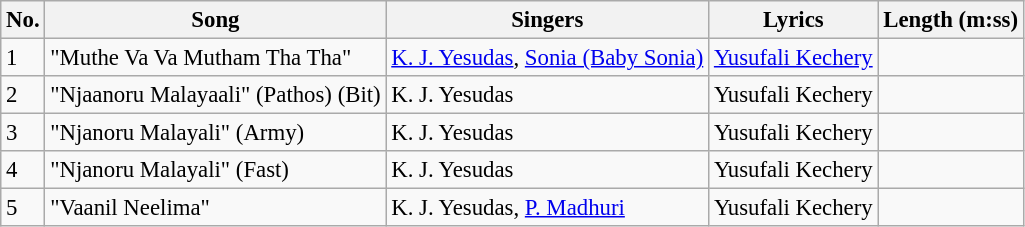<table class="wikitable" style="font-size:95%;">
<tr>
<th>No.</th>
<th>Song</th>
<th>Singers</th>
<th>Lyrics</th>
<th>Length (m:ss)</th>
</tr>
<tr>
<td>1</td>
<td>"Muthe Va Va Mutham Tha Tha"</td>
<td><a href='#'>K. J. Yesudas</a>, <a href='#'>Sonia (Baby Sonia)</a></td>
<td><a href='#'>Yusufali Kechery</a></td>
<td></td>
</tr>
<tr>
<td>2</td>
<td>"Njaanoru Malayaali" (Pathos) (Bit)</td>
<td>K. J. Yesudas</td>
<td>Yusufali Kechery</td>
<td></td>
</tr>
<tr>
<td>3</td>
<td>"Njanoru Malayali" (Army)</td>
<td>K. J. Yesudas</td>
<td>Yusufali Kechery</td>
<td></td>
</tr>
<tr>
<td>4</td>
<td>"Njanoru Malayali" (Fast)</td>
<td>K. J. Yesudas</td>
<td>Yusufali Kechery</td>
<td></td>
</tr>
<tr>
<td>5</td>
<td>"Vaanil Neelima"</td>
<td>K. J. Yesudas, <a href='#'>P. Madhuri</a></td>
<td>Yusufali Kechery</td>
<td></td>
</tr>
</table>
